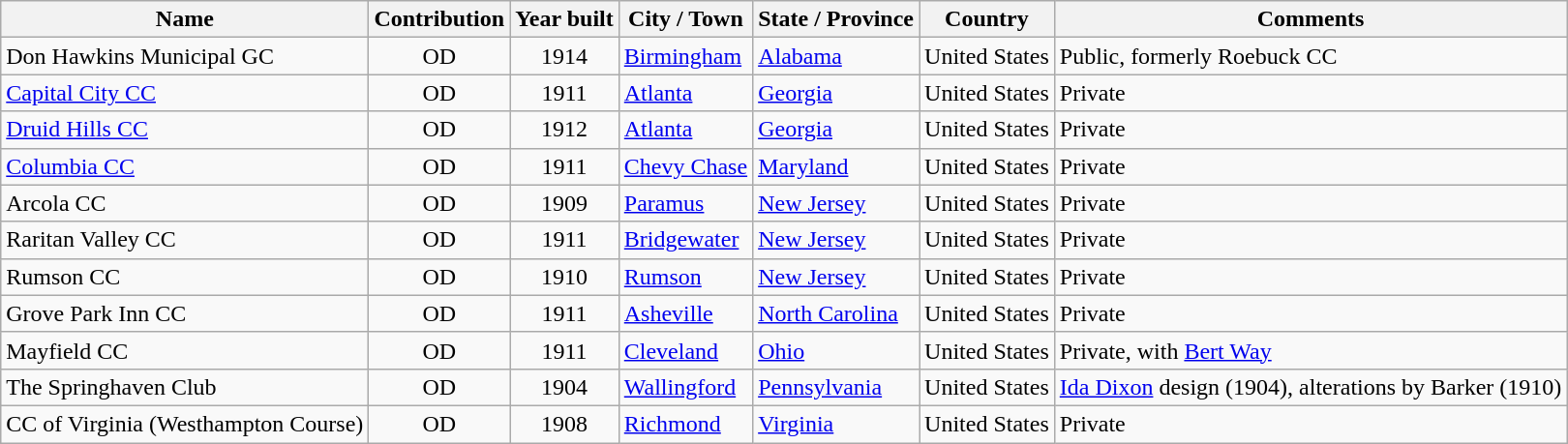<table class="sortable wikitable">
<tr>
<th>Name</th>
<th>Contribution</th>
<th>Year built</th>
<th>City / Town</th>
<th>State / Province</th>
<th>Country</th>
<th>Comments</th>
</tr>
<tr>
<td>Don Hawkins Municipal GC</td>
<td align=center>OD</td>
<td align=center>1914</td>
<td><a href='#'>Birmingham</a></td>
<td><a href='#'>Alabama</a></td>
<td>United States</td>
<td>Public, formerly Roebuck CC</td>
</tr>
<tr>
<td><a href='#'>Capital City CC</a></td>
<td align=center>OD</td>
<td align=center>1911</td>
<td><a href='#'>Atlanta</a></td>
<td><a href='#'>Georgia</a></td>
<td>United States</td>
<td>Private</td>
</tr>
<tr>
<td><a href='#'>Druid Hills CC</a></td>
<td align=center>OD</td>
<td align=center>1912</td>
<td><a href='#'>Atlanta</a></td>
<td><a href='#'>Georgia</a></td>
<td>United States</td>
<td>Private</td>
</tr>
<tr>
<td><a href='#'>Columbia CC</a></td>
<td align=center>OD</td>
<td align=center>1911</td>
<td><a href='#'>Chevy Chase</a></td>
<td><a href='#'>Maryland</a></td>
<td>United States</td>
<td>Private</td>
</tr>
<tr>
<td>Arcola CC</td>
<td align=center>OD</td>
<td align=center>1909</td>
<td><a href='#'>Paramus</a></td>
<td><a href='#'>New Jersey</a></td>
<td>United States</td>
<td>Private</td>
</tr>
<tr>
<td>Raritan Valley CC</td>
<td align=center>OD</td>
<td align=center>1911</td>
<td><a href='#'>Bridgewater</a></td>
<td><a href='#'>New Jersey</a></td>
<td>United States</td>
<td>Private</td>
</tr>
<tr>
<td>Rumson CC</td>
<td align=center>OD</td>
<td align=center>1910</td>
<td><a href='#'>Rumson</a></td>
<td><a href='#'>New Jersey</a></td>
<td>United States</td>
<td>Private</td>
</tr>
<tr>
<td>Grove Park Inn CC</td>
<td align=center>OD</td>
<td align=center>1911</td>
<td><a href='#'>Asheville</a></td>
<td><a href='#'>North Carolina</a></td>
<td>United States</td>
<td>Private</td>
</tr>
<tr>
<td>Mayfield CC</td>
<td align=center>OD</td>
<td align=center>1911</td>
<td><a href='#'>Cleveland</a></td>
<td><a href='#'>Ohio</a></td>
<td>United States</td>
<td>Private, with <a href='#'>Bert Way</a></td>
</tr>
<tr>
<td>The Springhaven Club</td>
<td align=center>OD</td>
<td align=center>1904</td>
<td><a href='#'>Wallingford</a></td>
<td><a href='#'>Pennsylvania</a></td>
<td>United States</td>
<td><a href='#'>Ida Dixon</a> design (1904), alterations by Barker (1910)</td>
</tr>
<tr>
<td>CC of Virginia (Westhampton Course)</td>
<td align=center>OD</td>
<td align=center>1908</td>
<td><a href='#'>Richmond</a></td>
<td><a href='#'>Virginia</a></td>
<td>United States</td>
<td>Private</td>
</tr>
</table>
